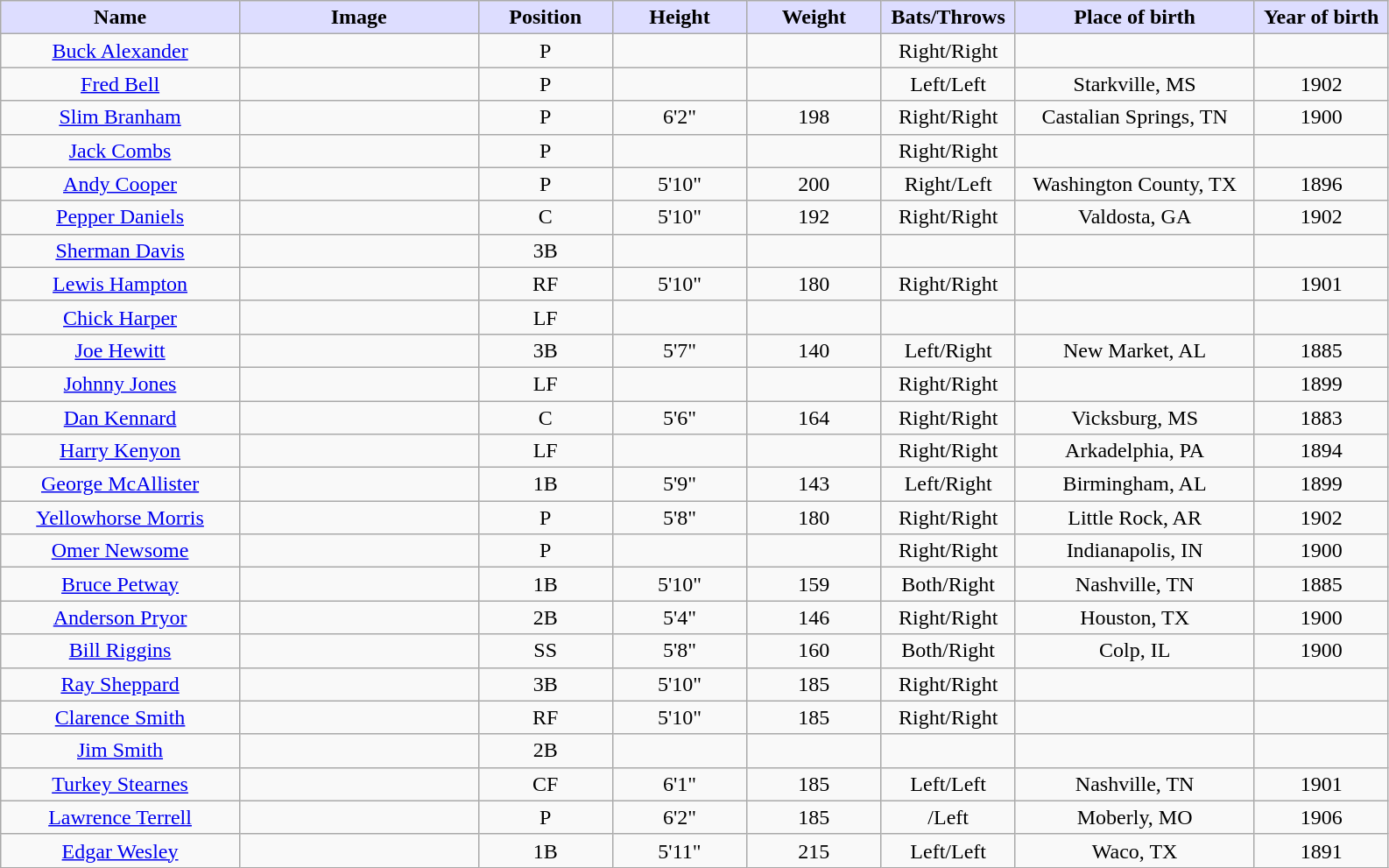<table class="wikitable sortable">
<tr>
<th style="background:#ddf; width:16%;">Name</th>
<th style="background:#ddf; width:16%;">Image</th>
<th style="background:#ddf; width:9%;">Position</th>
<th style="background:#ddf; width:9%;">Height</th>
<th style="background:#ddf; width:9%;">Weight</th>
<th style="background:#ddf; width:9%;">Bats/Throws</th>
<th style="background:#ddf; width:16%;">Place of birth</th>
<th style="background:#ddf; width:9%;">Year of birth</th>
</tr>
<tr style="text-align:center;">
<td><a href='#'>Buck Alexander</a></td>
<td></td>
<td>P</td>
<td></td>
<td></td>
<td>Right/Right</td>
<td></td>
<td></td>
</tr>
<tr style="text-align:center;">
<td><a href='#'>Fred Bell</a></td>
<td></td>
<td>P</td>
<td></td>
<td></td>
<td>Left/Left</td>
<td>Starkville, MS</td>
<td>1902</td>
</tr>
<tr style="text-align:center;">
<td><a href='#'>Slim Branham</a></td>
<td></td>
<td>P</td>
<td>6'2"</td>
<td>198</td>
<td>Right/Right</td>
<td>Castalian Springs, TN</td>
<td>1900</td>
</tr>
<tr style="text-align:center;">
<td><a href='#'>Jack Combs</a></td>
<td></td>
<td>P</td>
<td></td>
<td></td>
<td>Right/Right</td>
<td></td>
<td></td>
</tr>
<tr style="text-align:center;">
<td><a href='#'>Andy Cooper</a></td>
<td></td>
<td>P</td>
<td>5'10"</td>
<td>200</td>
<td>Right/Left</td>
<td>Washington County, TX</td>
<td>1896</td>
</tr>
<tr style="text-align:center;">
<td><a href='#'>Pepper Daniels</a></td>
<td></td>
<td>C</td>
<td>5'10"</td>
<td>192</td>
<td>Right/Right</td>
<td>Valdosta, GA</td>
<td>1902</td>
</tr>
<tr style="text-align:center;">
<td><a href='#'>Sherman Davis</a></td>
<td></td>
<td>3B</td>
<td></td>
<td></td>
<td></td>
<td></td>
<td></td>
</tr>
<tr style="text-align:center;">
<td><a href='#'>Lewis Hampton</a></td>
<td></td>
<td>RF</td>
<td>5'10"</td>
<td>180</td>
<td>Right/Right</td>
<td></td>
<td>1901</td>
</tr>
<tr style="text-align:center;">
<td><a href='#'>Chick Harper</a></td>
<td></td>
<td>LF</td>
<td></td>
<td></td>
<td></td>
<td></td>
<td></td>
</tr>
<tr style="text-align:center;">
<td><a href='#'>Joe Hewitt</a></td>
<td></td>
<td>3B</td>
<td>5'7"</td>
<td>140</td>
<td>Left/Right</td>
<td>New Market, AL</td>
<td>1885</td>
</tr>
<tr style="text-align:center;">
<td><a href='#'>Johnny Jones</a></td>
<td></td>
<td>LF</td>
<td></td>
<td></td>
<td>Right/Right</td>
<td></td>
<td>1899</td>
</tr>
<tr style="text-align:center;">
<td><a href='#'>Dan Kennard</a></td>
<td></td>
<td>C</td>
<td>5'6"</td>
<td>164</td>
<td>Right/Right</td>
<td>Vicksburg, MS</td>
<td>1883</td>
</tr>
<tr style="text-align:center;">
<td><a href='#'>Harry Kenyon</a></td>
<td></td>
<td>LF</td>
<td></td>
<td></td>
<td>Right/Right</td>
<td>Arkadelphia, PA</td>
<td>1894</td>
</tr>
<tr style="text-align:center;">
<td><a href='#'>George McAllister</a></td>
<td></td>
<td>1B</td>
<td>5'9"</td>
<td>143</td>
<td>Left/Right</td>
<td>Birmingham, AL</td>
<td>1899</td>
</tr>
<tr style="text-align:center;">
<td><a href='#'>Yellowhorse Morris</a></td>
<td></td>
<td>P</td>
<td>5'8"</td>
<td>180</td>
<td>Right/Right</td>
<td>Little Rock, AR</td>
<td>1902</td>
</tr>
<tr style="text-align:center;">
<td><a href='#'>Omer Newsome</a></td>
<td></td>
<td>P</td>
<td></td>
<td></td>
<td>Right/Right</td>
<td>Indianapolis, IN</td>
<td>1900</td>
</tr>
<tr style="text-align:center;">
<td><a href='#'>Bruce Petway</a></td>
<td></td>
<td>1B</td>
<td>5'10"</td>
<td>159</td>
<td>Both/Right</td>
<td>Nashville, TN</td>
<td>1885</td>
</tr>
<tr style="text-align:center;">
<td><a href='#'>Anderson Pryor</a></td>
<td></td>
<td>2B</td>
<td>5'4"</td>
<td>146</td>
<td>Right/Right</td>
<td>Houston, TX</td>
<td>1900</td>
</tr>
<tr style="text-align:center;">
<td><a href='#'>Bill Riggins</a></td>
<td></td>
<td>SS</td>
<td>5'8"</td>
<td>160</td>
<td>Both/Right</td>
<td>Colp, IL</td>
<td>1900</td>
</tr>
<tr style="text-align:center;">
<td><a href='#'>Ray Sheppard</a></td>
<td></td>
<td>3B</td>
<td>5'10"</td>
<td>185</td>
<td>Right/Right</td>
<td></td>
<td></td>
</tr>
<tr style="text-align:center;">
<td><a href='#'>Clarence Smith</a></td>
<td></td>
<td>RF</td>
<td>5'10"</td>
<td>185</td>
<td>Right/Right</td>
<td></td>
<td></td>
</tr>
<tr style="text-align:center;">
<td><a href='#'>Jim Smith</a></td>
<td></td>
<td>2B</td>
<td></td>
<td></td>
<td></td>
<td></td>
<td></td>
</tr>
<tr style="text-align:center;">
<td><a href='#'>Turkey Stearnes</a></td>
<td></td>
<td>CF</td>
<td>6'1"</td>
<td>185</td>
<td>Left/Left</td>
<td>Nashville, TN</td>
<td>1901</td>
</tr>
<tr style="text-align:center;">
<td><a href='#'>Lawrence Terrell</a></td>
<td></td>
<td>P</td>
<td>6'2"</td>
<td>185</td>
<td>/Left</td>
<td>Moberly, MO</td>
<td>1906</td>
</tr>
<tr style="text-align:center;">
<td><a href='#'>Edgar Wesley</a></td>
<td></td>
<td>1B</td>
<td>5'11"</td>
<td>215</td>
<td>Left/Left</td>
<td>Waco, TX</td>
<td>1891</td>
</tr>
</table>
